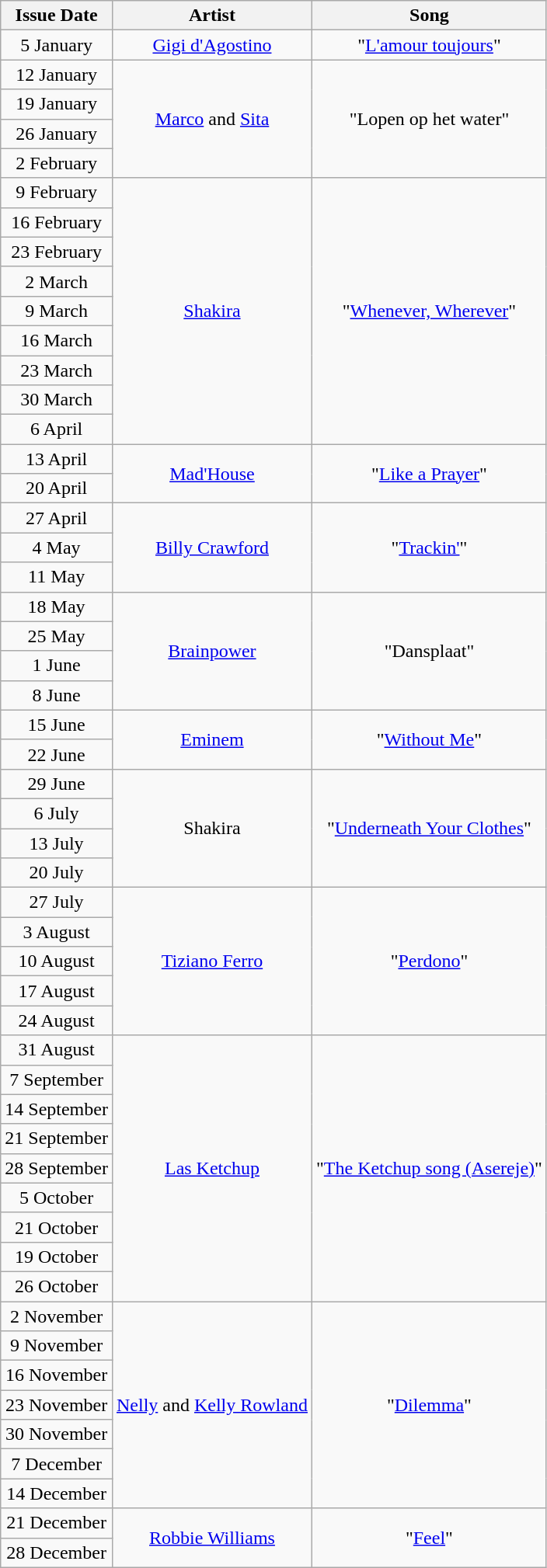<table class="wikitable plainrowheaders" style="text-align: center">
<tr>
<th>Issue Date</th>
<th>Artist</th>
<th>Song</th>
</tr>
<tr>
<td>5 January</td>
<td><a href='#'>Gigi d'Agostino</a></td>
<td>"<a href='#'>L'amour toujours</a>"</td>
</tr>
<tr>
<td>12 January</td>
<td rowspan="4"><a href='#'>Marco</a> and <a href='#'>Sita</a></td>
<td rowspan="4">"Lopen op het water"</td>
</tr>
<tr>
<td>19 January</td>
</tr>
<tr>
<td>26 January</td>
</tr>
<tr>
<td>2 February</td>
</tr>
<tr>
<td>9 February</td>
<td rowspan="9"><a href='#'>Shakira</a></td>
<td rowspan="9">"<a href='#'>Whenever, Wherever</a>"</td>
</tr>
<tr>
<td>16 February</td>
</tr>
<tr>
<td>23 February</td>
</tr>
<tr>
<td>2 March</td>
</tr>
<tr>
<td>9 March</td>
</tr>
<tr>
<td>16 March</td>
</tr>
<tr>
<td>23 March</td>
</tr>
<tr>
<td>30 March</td>
</tr>
<tr>
<td>6 April</td>
</tr>
<tr>
<td>13 April</td>
<td rowspan="2"><a href='#'>Mad'House</a></td>
<td rowspan="2">"<a href='#'>Like a Prayer</a>"</td>
</tr>
<tr>
<td>20 April</td>
</tr>
<tr>
<td>27 April</td>
<td rowspan="3"><a href='#'>Billy Crawford</a></td>
<td rowspan="3">"<a href='#'>Trackin'</a>"</td>
</tr>
<tr>
<td>4 May</td>
</tr>
<tr>
<td>11 May</td>
</tr>
<tr>
<td>18 May</td>
<td rowspan="4"><a href='#'>Brainpower</a></td>
<td rowspan="4">"Dansplaat"</td>
</tr>
<tr>
<td>25 May</td>
</tr>
<tr>
<td>1 June</td>
</tr>
<tr>
<td>8 June</td>
</tr>
<tr>
<td>15 June</td>
<td rowspan="2"><a href='#'>Eminem</a></td>
<td rowspan="2">"<a href='#'>Without Me</a>"</td>
</tr>
<tr>
<td>22 June</td>
</tr>
<tr>
<td>29 June</td>
<td rowspan="4">Shakira</td>
<td rowspan="4">"<a href='#'>Underneath Your Clothes</a>"</td>
</tr>
<tr>
<td>6 July</td>
</tr>
<tr>
<td>13 July</td>
</tr>
<tr>
<td>20 July</td>
</tr>
<tr>
<td>27 July</td>
<td rowspan="5"><a href='#'>Tiziano Ferro</a></td>
<td rowspan="5">"<a href='#'>Perdono</a>"</td>
</tr>
<tr>
<td>3 August</td>
</tr>
<tr>
<td>10 August</td>
</tr>
<tr>
<td>17 August</td>
</tr>
<tr>
<td>24 August</td>
</tr>
<tr>
<td>31 August</td>
<td rowspan="9"><a href='#'>Las Ketchup</a></td>
<td rowspan="9">"<a href='#'>The Ketchup song (Asereje)</a>"</td>
</tr>
<tr>
<td>7 September</td>
</tr>
<tr>
<td>14 September</td>
</tr>
<tr>
<td>21 September</td>
</tr>
<tr>
<td>28 September</td>
</tr>
<tr>
<td>5 October</td>
</tr>
<tr>
<td>21 October</td>
</tr>
<tr>
<td>19 October</td>
</tr>
<tr>
<td>26 October</td>
</tr>
<tr>
<td>2 November</td>
<td rowspan="7"><a href='#'>Nelly</a> and <a href='#'>Kelly Rowland</a></td>
<td rowspan="7">"<a href='#'>Dilemma</a>"</td>
</tr>
<tr>
<td>9 November</td>
</tr>
<tr>
<td>16 November</td>
</tr>
<tr>
<td>23 November</td>
</tr>
<tr>
<td>30 November</td>
</tr>
<tr>
<td>7 December</td>
</tr>
<tr>
<td>14 December</td>
</tr>
<tr>
<td>21 December</td>
<td rowspan="2"><a href='#'>Robbie Williams</a></td>
<td rowspan="2">"<a href='#'>Feel</a>"</td>
</tr>
<tr>
<td>28 December</td>
</tr>
</table>
